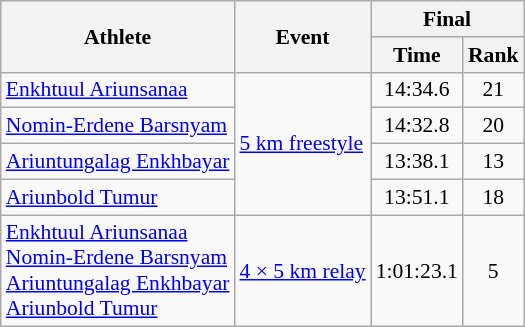<table class=wikitable style=font-size:90%;text-align:center>
<tr>
<th rowspan=2>Athlete</th>
<th rowspan=2>Event</th>
<th colspan=2>Final</th>
</tr>
<tr>
<th>Time</th>
<th>Rank</th>
</tr>
<tr>
<td align=left><a href='#'>Enkhtuul Ariunsanaa</a></td>
<td align=left rowspan=4><a href='#'>5 km freestyle</a></td>
<td>14:34.6</td>
<td>21</td>
</tr>
<tr>
<td align=left><a href='#'>Nomin-Erdene Barsnyam</a></td>
<td>14:32.8</td>
<td>20</td>
</tr>
<tr>
<td align=left><a href='#'>Ariuntungalag Enkhbayar</a></td>
<td>13:38.1</td>
<td>13</td>
</tr>
<tr>
<td align=left><a href='#'>Ariunbold Tumur</a></td>
<td>13:51.1</td>
<td>18</td>
</tr>
<tr>
<td align=left><a href='#'>Enkhtuul Ariunsanaa</a><br><a href='#'>Nomin-Erdene Barsnyam</a><br><a href='#'>Ariuntungalag Enkhbayar</a><br><a href='#'>Ariunbold Tumur</a></td>
<td align=left><a href='#'>4 × 5 km relay</a></td>
<td>1:01:23.1</td>
<td>5</td>
</tr>
</table>
